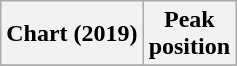<table class="wikitable plainrowheaders">
<tr>
<th>Chart (2019)</th>
<th>Peak<br>position</th>
</tr>
<tr>
</tr>
</table>
